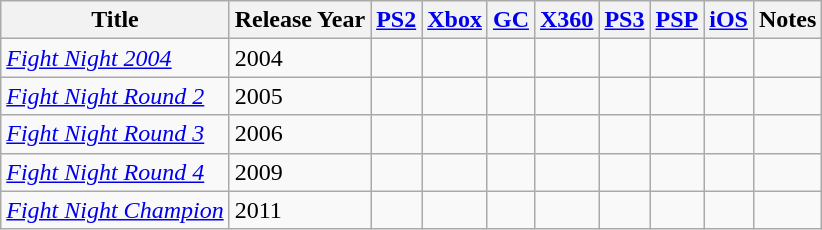<table class="wikitable sortable" border="1">
<tr>
<th scope="col">Title</th>
<th scope="col">Release Year</th>
<th scope="col"><a href='#'>PS2</a></th>
<th scope="col"><a href='#'>Xbox</a></th>
<th scope="col"><a href='#'>GC</a></th>
<th scope="col"><a href='#'>X360</a></th>
<th scope="col"><a href='#'>PS3</a></th>
<th scope="col"><a href='#'>PSP</a></th>
<th scope="col"><a href='#'>iOS</a></th>
<th scope="col" class="unsortable">Notes</th>
</tr>
<tr>
<td><em><a href='#'>Fight Night 2004</a></em></td>
<td>2004</td>
<td></td>
<td></td>
<td></td>
<td></td>
<td></td>
<td></td>
<td></td>
<td></td>
</tr>
<tr>
<td><em><a href='#'>Fight Night Round 2</a></em></td>
<td>2005</td>
<td></td>
<td></td>
<td></td>
<td></td>
<td></td>
<td></td>
<td></td>
<td></td>
</tr>
<tr>
<td><em><a href='#'>Fight Night Round 3</a></em></td>
<td>2006</td>
<td></td>
<td></td>
<td></td>
<td></td>
<td></td>
<td></td>
<td></td>
<td></td>
</tr>
<tr>
<td><em><a href='#'>Fight Night Round 4</a></em></td>
<td>2009</td>
<td></td>
<td></td>
<td></td>
<td></td>
<td></td>
<td></td>
<td></td>
<td></td>
</tr>
<tr>
<td><em><a href='#'>Fight Night Champion</a></em></td>
<td>2011</td>
<td></td>
<td></td>
<td></td>
<td></td>
<td></td>
<td></td>
<td></td>
<td></td>
</tr>
</table>
